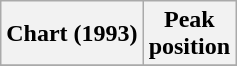<table class="wikitable sortable">
<tr>
<th>Chart (1993)</th>
<th>Peak<br>position</th>
</tr>
<tr>
</tr>
</table>
